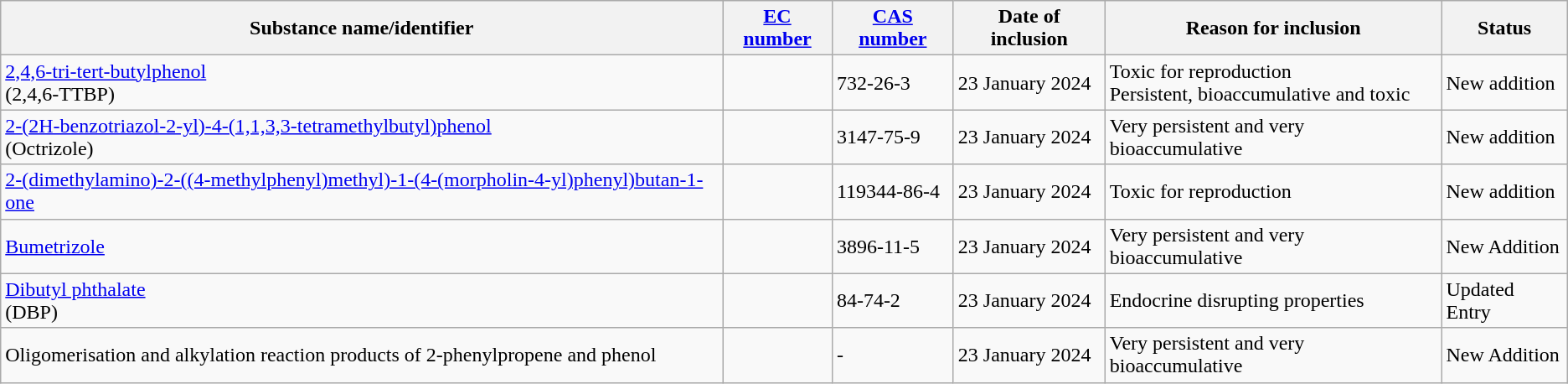<table class="wikitable sortable">
<tr>
<th>Substance name/identifier</th>
<th><a href='#'>EC number</a></th>
<th><a href='#'>CAS number</a></th>
<th>Date of inclusion</th>
<th>Reason for inclusion</th>
<th>Status</th>
</tr>
<tr>
<td><a href='#'>2,4,6-tri-tert-butylphenol</a><br>(2,4,6-TTBP)</td>
<td></td>
<td>732-26-3</td>
<td>23 January 2024</td>
<td>Toxic for reproduction<br>Persistent, bioaccumulative and toxic</td>
<td>New addition</td>
</tr>
<tr>
<td><a href='#'>2-(2H-benzotriazol-2-yl)-4-(1,1,3,3-tetramethylbutyl)phenol</a><br>(Octrizole)</td>
<td></td>
<td>3147-75-9</td>
<td>23 January 2024</td>
<td>Very persistent and very bioaccumulative</td>
<td>New addition</td>
</tr>
<tr>
<td><a href='#'>2-(dimethylamino)-2-((4-methylphenyl)methyl)-1-(4-(morpholin-4-yl)phenyl)butan-1-one</a></td>
<td></td>
<td>119344-86-4</td>
<td>23 January 2024</td>
<td>Toxic for reproduction</td>
<td>New addition</td>
</tr>
<tr>
<td><a href='#'>Bumetrizole</a></td>
<td></td>
<td>3896-11-5</td>
<td>23 January 2024</td>
<td>Very persistent and very bioaccumulative</td>
<td>New Addition</td>
</tr>
<tr>
<td><a href='#'>Dibutyl phthalate</a><br>(DBP)</td>
<td></td>
<td>84-74-2</td>
<td>23 January 2024</td>
<td>Endocrine disrupting properties</td>
<td>Updated Entry</td>
</tr>
<tr>
<td>Oligomerisation and alkylation reaction products of 2-phenylpropene and phenol</td>
<td></td>
<td>-</td>
<td>23 January 2024</td>
<td>Very persistent and very bioaccumulative</td>
<td>New Addition</td>
</tr>
</table>
